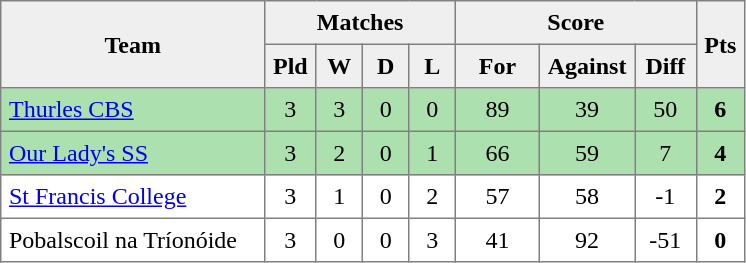<table style=border-collapse:collapse border=1 cellspacing=0 cellpadding=5>
<tr align=center bgcolor=#efefef>
<th rowspan=2 width=165>Team</th>
<th colspan=4>Matches</th>
<th colspan=3>Score</th>
<th rowspan=2width=20>Pts</th>
</tr>
<tr align=center bgcolor=#efefef>
<th width=20>Pld</th>
<th width=20>W</th>
<th width=20>D</th>
<th width=20>L</th>
<th width=45>For</th>
<th width=45>Against</th>
<th width=30>Diff</th>
</tr>
<tr align=center style="background:#ACE1AF;">
<td style="text-align:left;"><a href='#'>Thurles CBS</a></td>
<td>3</td>
<td>3</td>
<td>0</td>
<td>0</td>
<td>89</td>
<td>39</td>
<td>50</td>
<td><strong>6</strong></td>
</tr>
<tr align=center style="background:#ACE1AF;">
<td style="text-align:left;"><a href='#'>Our Lady's SS</a></td>
<td>3</td>
<td>2</td>
<td>0</td>
<td>1</td>
<td>66</td>
<td>59</td>
<td>7</td>
<td><strong>4</strong></td>
</tr>
<tr align=center>
<td style="text-align:left;"><a href='#'>St Francis College</a></td>
<td>3</td>
<td>1</td>
<td>0</td>
<td>2</td>
<td>57</td>
<td>58</td>
<td>-1</td>
<td><strong>2</strong></td>
</tr>
<tr align=center>
<td style="text-align:left;">Pobalscoil na Tríonóide</td>
<td>3</td>
<td>0</td>
<td>0</td>
<td>3</td>
<td>41</td>
<td>92</td>
<td>-51</td>
<td><strong>0</strong></td>
</tr>
</table>
